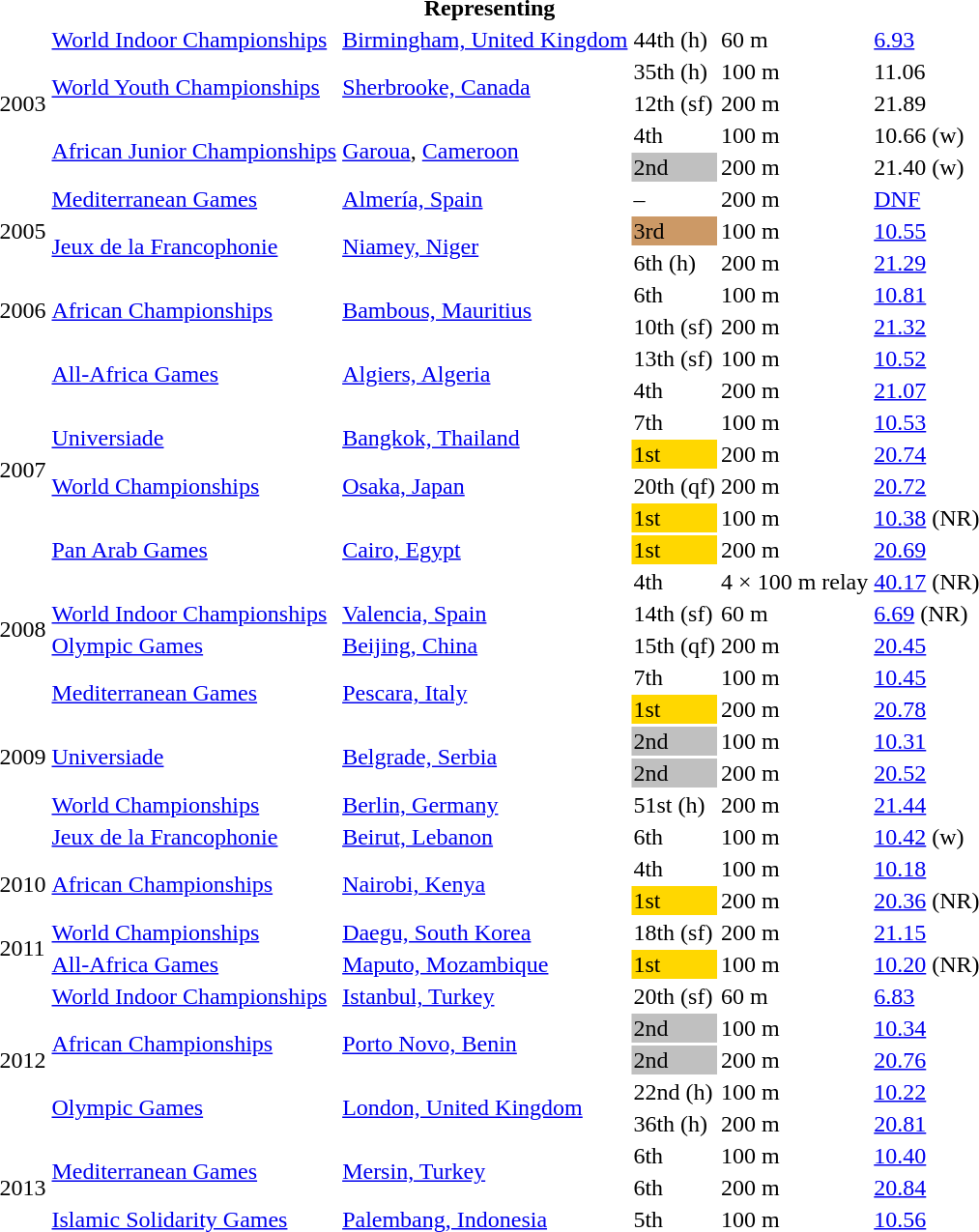<table>
<tr>
<th colspan="6">Representing </th>
</tr>
<tr>
<td rowspan=5>2003</td>
<td><a href='#'>World Indoor Championships</a></td>
<td><a href='#'>Birmingham, United Kingdom</a></td>
<td>44th (h)</td>
<td>60 m</td>
<td><a href='#'>6.93</a></td>
</tr>
<tr>
<td rowspan=2><a href='#'>World Youth Championships</a></td>
<td rowspan=2><a href='#'>Sherbrooke, Canada</a></td>
<td>35th (h)</td>
<td>100 m</td>
<td>11.06</td>
</tr>
<tr>
<td>12th (sf)</td>
<td>200 m</td>
<td>21.89</td>
</tr>
<tr>
<td rowspan=2><a href='#'>African Junior Championships</a></td>
<td rowspan=2><a href='#'>Garoua</a>, <a href='#'>Cameroon</a></td>
<td>4th</td>
<td>100 m</td>
<td>10.66 (w)</td>
</tr>
<tr>
<td bgcolor=silver>2nd</td>
<td>200 m</td>
<td>21.40 (w)</td>
</tr>
<tr>
<td rowspan=3>2005</td>
<td><a href='#'>Mediterranean Games</a></td>
<td><a href='#'>Almería, Spain</a></td>
<td>–</td>
<td>200 m</td>
<td><a href='#'>DNF</a></td>
</tr>
<tr>
<td rowspan=2><a href='#'>Jeux de la Francophonie</a></td>
<td rowspan=2><a href='#'>Niamey, Niger</a></td>
<td bgcolor=cc9966>3rd</td>
<td>100 m</td>
<td><a href='#'>10.55</a></td>
</tr>
<tr>
<td>6th (h)</td>
<td>200 m</td>
<td><a href='#'>21.29</a></td>
</tr>
<tr>
<td rowspan=2>2006</td>
<td rowspan=2><a href='#'>African Championships</a></td>
<td rowspan=2><a href='#'>Bambous, Mauritius</a></td>
<td>6th</td>
<td>100 m</td>
<td><a href='#'>10.81</a></td>
</tr>
<tr>
<td>10th (sf)</td>
<td>200 m</td>
<td><a href='#'>21.32</a></td>
</tr>
<tr>
<td rowspan=8>2007</td>
<td rowspan=2><a href='#'>All-Africa Games</a></td>
<td rowspan=2><a href='#'>Algiers, Algeria</a></td>
<td>13th (sf)</td>
<td>100 m</td>
<td><a href='#'>10.52</a></td>
</tr>
<tr>
<td>4th</td>
<td>200 m</td>
<td><a href='#'>21.07</a></td>
</tr>
<tr>
<td rowspan=2><a href='#'>Universiade</a></td>
<td rowspan=2><a href='#'>Bangkok, Thailand</a></td>
<td>7th</td>
<td>100 m</td>
<td><a href='#'>10.53</a></td>
</tr>
<tr>
<td bgcolor="gold">1st</td>
<td>200 m</td>
<td><a href='#'>20.74</a></td>
</tr>
<tr>
<td><a href='#'>World Championships</a></td>
<td><a href='#'>Osaka, Japan</a></td>
<td>20th (qf)</td>
<td>200 m</td>
<td><a href='#'>20.72</a></td>
</tr>
<tr>
<td rowspan=3><a href='#'>Pan Arab Games</a></td>
<td rowspan=3><a href='#'>Cairo, Egypt</a></td>
<td bgcolor="gold">1st</td>
<td>100 m</td>
<td><a href='#'>10.38</a> (NR)</td>
</tr>
<tr>
<td bgcolor="gold">1st</td>
<td>200 m</td>
<td><a href='#'>20.69</a></td>
</tr>
<tr>
<td>4th</td>
<td>4 × 100 m relay</td>
<td><a href='#'>40.17</a> (NR)</td>
</tr>
<tr>
<td rowspan=2>2008</td>
<td><a href='#'>World Indoor Championships</a></td>
<td><a href='#'>Valencia, Spain</a></td>
<td>14th (sf)</td>
<td>60 m</td>
<td><a href='#'>6.69</a> (NR)</td>
</tr>
<tr>
<td><a href='#'>Olympic Games</a></td>
<td><a href='#'>Beijing, China</a></td>
<td>15th (qf)</td>
<td>200 m</td>
<td><a href='#'>20.45</a></td>
</tr>
<tr>
<td rowspan=6>2009</td>
<td rowspan=2><a href='#'>Mediterranean Games</a></td>
<td rowspan=2><a href='#'>Pescara, Italy</a></td>
<td>7th</td>
<td>100 m</td>
<td><a href='#'>10.45</a></td>
</tr>
<tr>
<td bgcolor="gold">1st</td>
<td>200 m</td>
<td><a href='#'>20.78</a></td>
</tr>
<tr>
<td rowspan=2><a href='#'>Universiade</a></td>
<td rowspan=2><a href='#'>Belgrade, Serbia</a></td>
<td bgcolor="silver">2nd</td>
<td>100 m</td>
<td><a href='#'>10.31</a></td>
</tr>
<tr>
<td bgcolor="silver">2nd</td>
<td>200 m</td>
<td><a href='#'>20.52</a></td>
</tr>
<tr>
<td><a href='#'>World Championships</a></td>
<td><a href='#'>Berlin, Germany</a></td>
<td>51st (h)</td>
<td>200 m</td>
<td><a href='#'>21.44</a></td>
</tr>
<tr>
<td><a href='#'>Jeux de la Francophonie</a></td>
<td><a href='#'>Beirut, Lebanon</a></td>
<td>6th</td>
<td>100 m</td>
<td><a href='#'>10.42</a> (w)</td>
</tr>
<tr>
<td rowspan=2>2010</td>
<td rowspan=2><a href='#'>African Championships</a></td>
<td rowspan=2><a href='#'>Nairobi, Kenya</a></td>
<td>4th</td>
<td>100 m</td>
<td><a href='#'>10.18</a></td>
</tr>
<tr>
<td bgcolor="gold">1st</td>
<td>200 m</td>
<td><a href='#'>20.36</a> (NR)</td>
</tr>
<tr>
<td rowspan=2>2011</td>
<td><a href='#'>World Championships</a></td>
<td><a href='#'>Daegu, South Korea</a></td>
<td>18th (sf)</td>
<td>200 m</td>
<td><a href='#'>21.15</a></td>
</tr>
<tr>
<td><a href='#'>All-Africa Games</a></td>
<td><a href='#'>Maputo, Mozambique</a></td>
<td bgcolor="gold">1st</td>
<td>100 m</td>
<td><a href='#'>10.20</a> (NR)</td>
</tr>
<tr>
<td rowspan=5>2012</td>
<td><a href='#'>World Indoor Championships</a></td>
<td><a href='#'>Istanbul, Turkey</a></td>
<td>20th (sf)</td>
<td>60 m</td>
<td><a href='#'>6.83</a></td>
</tr>
<tr>
<td rowspan=2><a href='#'>African Championships</a></td>
<td rowspan=2><a href='#'>Porto Novo, Benin</a></td>
<td bgcolor="silver">2nd</td>
<td>100 m</td>
<td><a href='#'>10.34</a></td>
</tr>
<tr>
<td bgcolor="silver">2nd</td>
<td>200 m</td>
<td><a href='#'>20.76</a></td>
</tr>
<tr>
<td rowspan=2><a href='#'>Olympic Games</a></td>
<td rowspan=2><a href='#'>London, United Kingdom</a></td>
<td>22nd (h)</td>
<td>100 m</td>
<td><a href='#'>10.22</a></td>
</tr>
<tr>
<td>36th (h)</td>
<td>200 m</td>
<td><a href='#'>20.81</a></td>
</tr>
<tr>
<td rowspan=3>2013</td>
<td rowspan=2><a href='#'>Mediterranean Games</a></td>
<td rowspan=2><a href='#'>Mersin, Turkey</a></td>
<td>6th</td>
<td>100 m</td>
<td><a href='#'>10.40</a></td>
</tr>
<tr>
<td>6th</td>
<td>200 m</td>
<td><a href='#'>20.84</a></td>
</tr>
<tr>
<td><a href='#'>Islamic Solidarity Games</a></td>
<td><a href='#'>Palembang, Indonesia</a></td>
<td>5th</td>
<td>100 m</td>
<td><a href='#'>10.56</a></td>
</tr>
</table>
